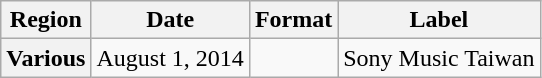<table class="wikitable plainrowheaders">
<tr>
<th scope="col">Region</th>
<th scope="col">Date</th>
<th scope="col">Format</th>
<th scope="col">Label</th>
</tr>
<tr>
<th scope="row">Various</th>
<td>August 1, 2014</td>
<td></td>
<td scope="row">Sony Music Taiwan</td>
</tr>
</table>
